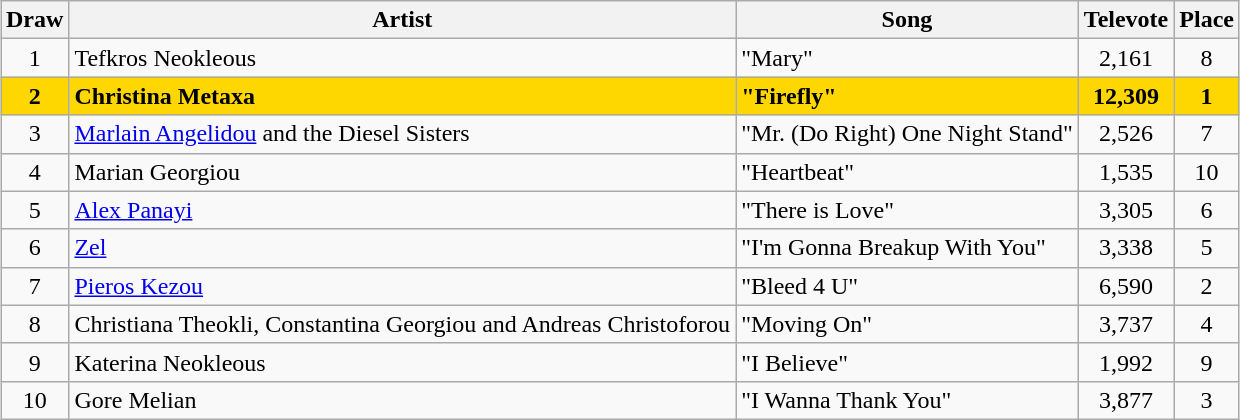<table class="wikitable sortable" style="text-align:center; margin-left: auto; margin-right: auto">
<tr>
<th>Draw</th>
<th>Artist</th>
<th>Song</th>
<th>Televote</th>
<th>Place</th>
</tr>
<tr>
<td>1</td>
<td align="left">Tefkros Neokleous</td>
<td align="left">"Mary"</td>
<td>2,161</td>
<td>8</td>
</tr>
<tr style="background:gold; font-weight:bold;">
<td>2</td>
<td align="left">Christina Metaxa</td>
<td align="left">"Firefly"</td>
<td>12,309</td>
<td>1</td>
</tr>
<tr>
<td>3</td>
<td align="left"><a href='#'>Marlain Angelidou</a> and the Diesel Sisters</td>
<td align="left">"Mr. (Do Right) One Night Stand"</td>
<td>2,526</td>
<td>7</td>
</tr>
<tr>
<td>4</td>
<td align="left">Marian Georgiou</td>
<td align="left">"Heartbeat"</td>
<td>1,535</td>
<td>10</td>
</tr>
<tr>
<td>5</td>
<td align="left"><a href='#'>Alex Panayi</a></td>
<td align="left">"There is Love"</td>
<td>3,305</td>
<td>6</td>
</tr>
<tr>
<td>6</td>
<td align="left"><a href='#'>Zel</a></td>
<td align="left">"I'm Gonna Breakup With You"</td>
<td>3,338</td>
<td>5</td>
</tr>
<tr>
<td>7</td>
<td align="left"><a href='#'>Pieros Kezou</a></td>
<td align="left">"Bleed 4 U"</td>
<td>6,590</td>
<td>2</td>
</tr>
<tr>
<td>8</td>
<td align="left">Christiana Theokli, Constantina Georgiou and Andreas Christoforou</td>
<td align="left">"Moving On"</td>
<td>3,737</td>
<td>4</td>
</tr>
<tr>
<td>9</td>
<td align="left">Katerina Neokleous</td>
<td align="left">"I Believe"</td>
<td>1,992</td>
<td>9</td>
</tr>
<tr>
<td>10</td>
<td align="left">Gore Melian</td>
<td align="left">"I Wanna Thank You"</td>
<td>3,877</td>
<td>3</td>
</tr>
</table>
